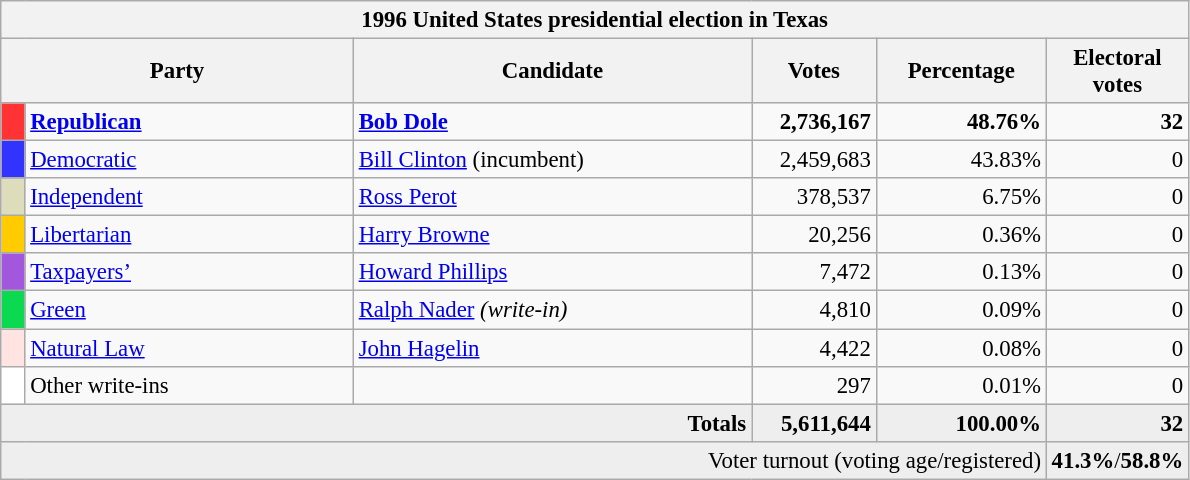<table class="wikitable" style="font-size: 95%;">
<tr>
<th colspan="7">1996 United States presidential election in Texas</th>
</tr>
<tr>
<th colspan="2" style="width: 15em">Party</th>
<th style="width: 17em">Candidate</th>
<th style="width: 5em">Votes</th>
<th style="width: 7em">Percentage</th>
<th style="width: 5em">Electoral votes</th>
</tr>
<tr>
<th style="background-color:#FF3333; width: 3px"></th>
<td style="width: 130px"><strong><a href='#'>Republican</a></strong></td>
<td><strong><a href='#'>Bob Dole</a></strong></td>
<td align="right"><strong>2,736,167</strong></td>
<td align="right"><strong>48.76%</strong></td>
<td align="right"><strong>32</strong></td>
</tr>
<tr>
<th style="background-color:#3333FF; width: 3px"></th>
<td style="width: 130px"><a href='#'>Democratic</a></td>
<td><a href='#'>Bill Clinton</a> (incumbent)</td>
<td align="right">2,459,683</td>
<td align="right">43.83%</td>
<td align="right">0</td>
</tr>
<tr>
<th style="background-color:#DDDDBB; width: 3px"></th>
<td style="width: 130px"><a href='#'>Independent</a></td>
<td><a href='#'>Ross Perot</a></td>
<td align="right">378,537</td>
<td align="right">6.75%</td>
<td align="right">0</td>
</tr>
<tr>
<th style="background-color:#FFCC00; width: 3px"></th>
<td style="width: 130px"><a href='#'>Libertarian</a></td>
<td><a href='#'>Harry Browne</a></td>
<td align="right">20,256</td>
<td align="right">0.36%</td>
<td align="right">0</td>
</tr>
<tr>
<th style="background-color:#A356DE; width: 3px"></th>
<td style="width: 130px"><a href='#'>Taxpayers’</a></td>
<td><a href='#'>Howard Phillips</a></td>
<td align="right">7,472</td>
<td align="right">0.13%</td>
<td align="right">0</td>
</tr>
<tr>
<th style="background-color:#0BDA51; width: 3px"></th>
<td style="width: 130px"><a href='#'>Green</a></td>
<td><a href='#'>Ralph Nader</a> <em>(write-in)</em></td>
<td align="right">4,810</td>
<td align="right">0.09%</td>
<td align="right">0</td>
</tr>
<tr>
<th style="background-color:#ffe4e1; width: 3px"></th>
<td style="width: 130px"><a href='#'>Natural Law</a></td>
<td><a href='#'>John Hagelin</a></td>
<td align="right">4,422</td>
<td align="right">0.08%</td>
<td align="right">0</td>
</tr>
<tr>
<th style="background-color:white; width: 3px"></th>
<td style="width: 130px">Other write-ins</td>
<td></td>
<td align="right">297</td>
<td align="right">0.01%</td>
<td align="right">0</td>
</tr>
<tr bgcolor="#EEEEEE">
<td colspan="3" align="right"><strong>Totals</strong></td>
<td align="right"><strong>5,611,644</strong></td>
<td align="right"><strong>100.00%</strong></td>
<td align="right"><strong>32</strong></td>
</tr>
<tr bgcolor="#EEEEEE">
<td colspan="5" align="right">Voter turnout (voting age/registered)</td>
<td colspan="1" align="right"><strong>41.3%</strong>/<strong>58.8%</strong></td>
</tr>
</table>
